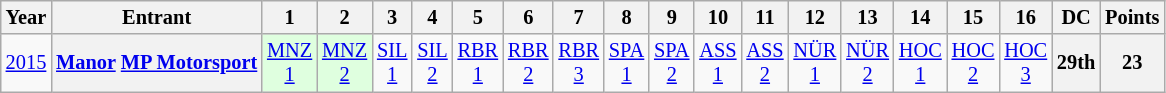<table class="wikitable" style="text-align:center; font-size:85%">
<tr>
<th>Year</th>
<th>Entrant</th>
<th>1</th>
<th>2</th>
<th>3</th>
<th>4</th>
<th>5</th>
<th>6</th>
<th>7</th>
<th>8</th>
<th>9</th>
<th>10</th>
<th>11</th>
<th>12</th>
<th>13</th>
<th>14</th>
<th>15</th>
<th>16</th>
<th>DC</th>
<th>Points</th>
</tr>
<tr>
<td><a href='#'>2015</a></td>
<th nowrap><a href='#'>Manor</a> <a href='#'>MP Motorsport</a></th>
<td style="background:#DFFFDF;"><a href='#'>MNZ<br>1</a><br></td>
<td style="background:#DFFFDF;"><a href='#'>MNZ<br>2</a><br></td>
<td style="background:#;"><a href='#'>SIL<br>1</a><br></td>
<td style="background:#;"><a href='#'>SIL<br>2</a><br></td>
<td style="background:#;"><a href='#'>RBR<br>1</a><br></td>
<td style="background:#;"><a href='#'>RBR<br>2</a><br></td>
<td style="background:#;"><a href='#'>RBR<br>3</a><br></td>
<td style="background:#;"><a href='#'>SPA<br>1</a><br></td>
<td style="background:#;"><a href='#'>SPA<br>2</a><br></td>
<td style="background:#;"><a href='#'>ASS<br>1</a><br></td>
<td style="background:#;"><a href='#'>ASS<br>2</a><br></td>
<td style="background:#;"><a href='#'>NÜR<br>1</a><br></td>
<td style="background:#;"><a href='#'>NÜR<br>2</a><br></td>
<td style="background:#;"><a href='#'>HOC<br>1</a><br></td>
<td style="background:#;"><a href='#'>HOC<br>2</a><br></td>
<td style="background:#;"><a href='#'>HOC<br>3</a><br></td>
<th>29th</th>
<th>23</th>
</tr>
</table>
